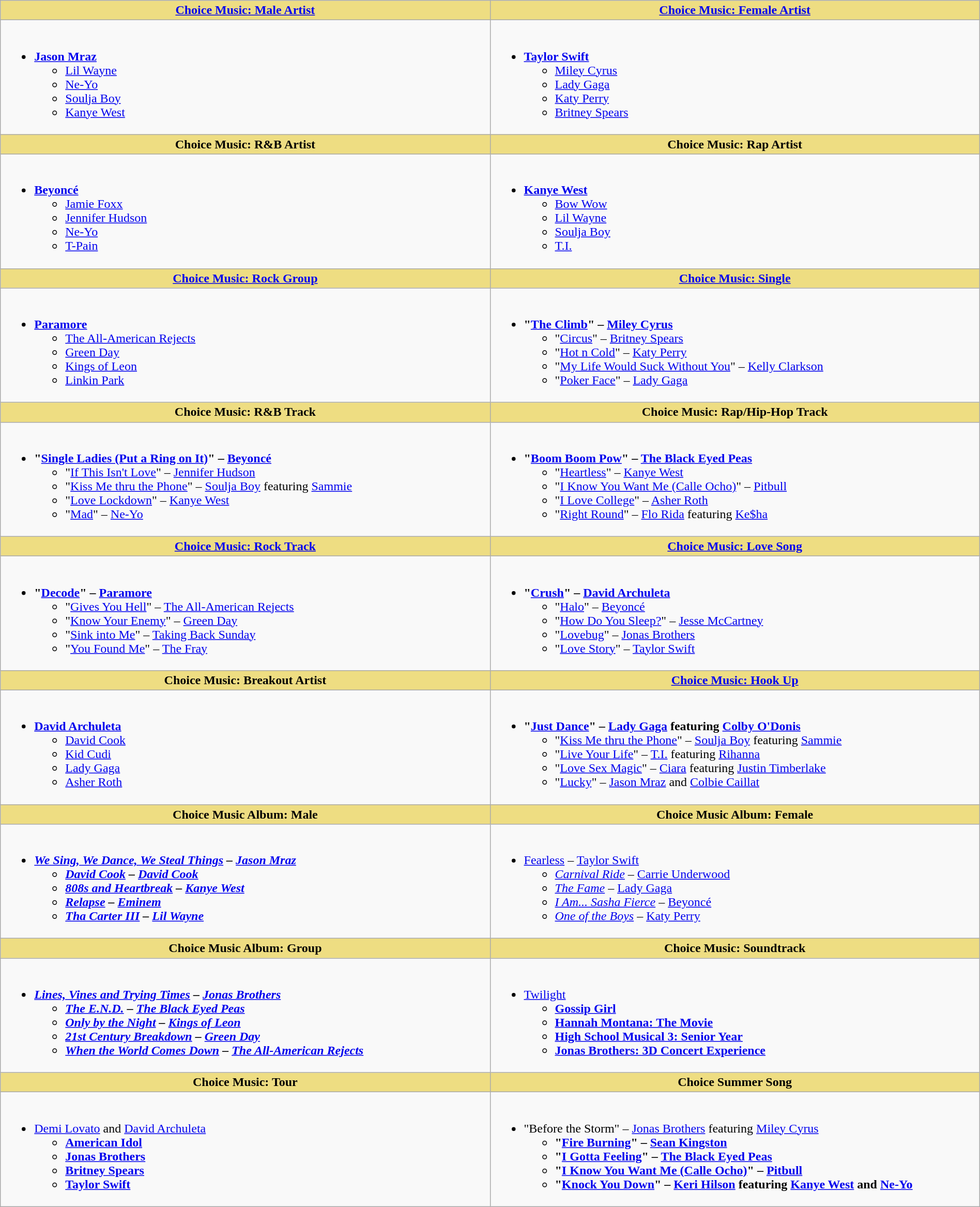<table class="wikitable" style="width:100%">
<tr>
<th style="background:#EEDD82; width:50%"><a href='#'>Choice Music: Male Artist</a></th>
<th style="background:#EEDD82; width:50%"><a href='#'>Choice Music: Female Artist</a></th>
</tr>
<tr>
<td valign="top"><br><ul><li><strong><a href='#'>Jason Mraz</a></strong><ul><li><a href='#'>Lil Wayne</a></li><li><a href='#'>Ne-Yo</a></li><li><a href='#'>Soulja Boy</a></li><li><a href='#'>Kanye West</a></li></ul></li></ul></td>
<td valign="top"><br><ul><li><strong><a href='#'>Taylor Swift</a></strong><ul><li><a href='#'>Miley Cyrus</a></li><li><a href='#'>Lady Gaga</a></li><li><a href='#'>Katy Perry</a></li><li><a href='#'>Britney Spears</a></li></ul></li></ul></td>
</tr>
<tr>
<th style="background:#EEDD82; width:50%">Choice Music: R&B Artist</th>
<th style="background:#EEDD82; width:50%">Choice Music: Rap Artist</th>
</tr>
<tr>
<td valign="top"><br><ul><li><strong><a href='#'>Beyoncé</a></strong><ul><li><a href='#'>Jamie Foxx</a></li><li><a href='#'>Jennifer Hudson</a></li><li><a href='#'>Ne-Yo</a></li><li><a href='#'>T-Pain</a></li></ul></li></ul></td>
<td valign="top"><br><ul><li><strong><a href='#'>Kanye West</a></strong><ul><li><a href='#'>Bow Wow</a></li><li><a href='#'>Lil Wayne</a></li><li><a href='#'>Soulja Boy</a></li><li><a href='#'>T.I.</a></li></ul></li></ul></td>
</tr>
<tr>
<th style="background:#EEDD82; width:50%"><a href='#'>Choice Music: Rock Group</a></th>
<th style="background:#EEDD82; width:50%"><a href='#'>Choice Music: Single</a></th>
</tr>
<tr>
<td valign="top"><br><ul><li><strong><a href='#'>Paramore</a></strong><ul><li><a href='#'>The All-American Rejects</a></li><li><a href='#'>Green Day</a></li><li><a href='#'>Kings of Leon</a></li><li><a href='#'>Linkin Park</a></li></ul></li></ul></td>
<td valign="top"><br><ul><li><strong>"<a href='#'>The Climb</a>" – <a href='#'>Miley Cyrus</a></strong><ul><li>"<a href='#'>Circus</a>" – <a href='#'>Britney Spears</a></li><li>"<a href='#'>Hot n Cold</a>" – <a href='#'>Katy Perry</a></li><li>"<a href='#'>My Life Would Suck Without You</a>" – <a href='#'>Kelly Clarkson</a></li><li>"<a href='#'>Poker Face</a>" – <a href='#'>Lady Gaga</a></li></ul></li></ul></td>
</tr>
<tr>
<th style="background:#EEDD82; width:50%">Choice Music: R&B Track</th>
<th style="background:#EEDD82; width:50%">Choice Music: Rap/Hip-Hop Track</th>
</tr>
<tr>
<td valign="top"><br><ul><li><strong>"<a href='#'>Single Ladies (Put a Ring on It)</a>" – <a href='#'>Beyoncé</a></strong><ul><li>"<a href='#'>If This Isn't Love</a>" – <a href='#'>Jennifer Hudson</a></li><li>"<a href='#'>Kiss Me thru the Phone</a>" – <a href='#'>Soulja Boy</a> featuring <a href='#'>Sammie</a></li><li>"<a href='#'>Love Lockdown</a>" – <a href='#'>Kanye West</a></li><li>"<a href='#'>Mad</a>" – <a href='#'>Ne-Yo</a></li></ul></li></ul></td>
<td valign="top"><br><ul><li><strong>"<a href='#'>Boom Boom Pow</a>" – <a href='#'>The Black Eyed Peas</a></strong><ul><li>"<a href='#'>Heartless</a>" – <a href='#'>Kanye West</a></li><li>"<a href='#'>I Know You Want Me (Calle Ocho)</a>" – <a href='#'>Pitbull</a></li><li>"<a href='#'>I Love College</a>" – <a href='#'>Asher Roth</a></li><li>"<a href='#'>Right Round</a>" – <a href='#'>Flo Rida</a> featuring <a href='#'>Ke$ha</a></li></ul></li></ul></td>
</tr>
<tr>
<th style="background:#EEDD82; width:50%"><a href='#'>Choice Music: Rock Track</a></th>
<th style="background:#EEDD82; width:50%"><a href='#'>Choice Music: Love Song</a></th>
</tr>
<tr>
<td valign="top"><br><ul><li><strong>"<a href='#'>Decode</a>" – <a href='#'>Paramore</a></strong><ul><li>"<a href='#'>Gives You Hell</a>" – <a href='#'>The All-American Rejects</a></li><li>"<a href='#'>Know Your Enemy</a>" – <a href='#'>Green Day</a></li><li>"<a href='#'>Sink into Me</a>" – <a href='#'>Taking Back Sunday</a></li><li>"<a href='#'>You Found Me</a>" – <a href='#'>The Fray</a></li></ul></li></ul></td>
<td valign="top"><br><ul><li><strong>"<a href='#'>Crush</a>" – <a href='#'>David Archuleta</a></strong><ul><li>"<a href='#'>Halo</a>" – <a href='#'>Beyoncé</a></li><li>"<a href='#'>How Do You Sleep?</a>" – <a href='#'>Jesse McCartney</a></li><li>"<a href='#'>Lovebug</a>" – <a href='#'>Jonas Brothers</a></li><li>"<a href='#'>Love Story</a>" – <a href='#'>Taylor Swift</a></li></ul></li></ul></td>
</tr>
<tr>
<th style="background:#EEDD82; width:50%">Choice Music: Breakout Artist</th>
<th style="background:#EEDD82; width:50%"><a href='#'>Choice Music: Hook Up</a></th>
</tr>
<tr>
<td valign="top"><br><ul><li><strong><a href='#'>David Archuleta</a></strong><ul><li><a href='#'>David Cook</a></li><li><a href='#'>Kid Cudi</a></li><li><a href='#'>Lady Gaga</a></li><li><a href='#'>Asher Roth</a></li></ul></li></ul></td>
<td valign="top"><br><ul><li><strong>"<a href='#'>Just Dance</a>" – <a href='#'>Lady Gaga</a> featuring <a href='#'>Colby O'Donis</a></strong><ul><li>"<a href='#'>Kiss Me thru the Phone</a>" – <a href='#'>Soulja Boy</a> featuring <a href='#'>Sammie</a></li><li>"<a href='#'>Live Your Life</a>" – <a href='#'>T.I.</a> featuring <a href='#'>Rihanna</a></li><li>"<a href='#'>Love Sex Magic</a>" – <a href='#'>Ciara</a> featuring <a href='#'>Justin Timberlake</a></li><li>"<a href='#'>Lucky</a>" – <a href='#'>Jason Mraz</a> and <a href='#'>Colbie Caillat</a></li></ul></li></ul></td>
</tr>
<tr>
<th style="background:#EEDD82; width:50%">Choice Music Album: Male</th>
<th style="background:#EEDD82; width:50%">Choice Music Album: Female</th>
</tr>
<tr>
<td valign="top"><br><ul><li><strong><em><a href='#'>We Sing, We Dance, We Steal Things</a><em> – <a href='#'>Jason Mraz</a><strong><ul><li></em><a href='#'>David Cook</a><em> – <a href='#'>David Cook</a></li><li></em><a href='#'>808s and Heartbreak</a><em> – <a href='#'>Kanye West</a></li><li></em><a href='#'>Relapse</a><em> – <a href='#'>Eminem</a></li><li></em><a href='#'>Tha Carter III</a><em> – <a href='#'>Lil Wayne</a></li></ul></li></ul></td>
<td valign="top"><br><ul><li></em></strong><a href='#'>Fearless</a></em> – <a href='#'>Taylor Swift</a></strong><ul><li><em><a href='#'>Carnival Ride</a></em> – <a href='#'>Carrie Underwood</a></li><li><em><a href='#'>The Fame</a></em> – <a href='#'>Lady Gaga</a></li><li><em><a href='#'>I Am... Sasha Fierce</a></em> – <a href='#'>Beyoncé</a></li><li><em><a href='#'>One of the Boys</a></em> – <a href='#'>Katy Perry</a></li></ul></li></ul></td>
</tr>
<tr>
<th style="background:#EEDD82; width:50%">Choice Music Album: Group</th>
<th style="background:#EEDD82; width:50%">Choice Music: Soundtrack</th>
</tr>
<tr>
<td valign="top"><br><ul><li><strong><em><a href='#'>Lines, Vines and Trying Times</a><em> – <a href='#'>Jonas Brothers</a><strong><ul><li></em><a href='#'>The E.N.D.</a><em> – <a href='#'>The Black Eyed Peas</a></li><li></em><a href='#'>Only by the Night</a><em> – <a href='#'>Kings of Leon</a></li><li></em><a href='#'>21st Century Breakdown</a><em> – <a href='#'>Green Day</a></li><li></em><a href='#'>When the World Comes Down</a><em> – <a href='#'>The All-American Rejects</a></li></ul></li></ul></td>
<td valign="top"><br><ul><li></em></strong><a href='#'>Twilight</a><strong><em><ul><li></em><a href='#'>Gossip Girl</a><em></li><li></em><a href='#'>Hannah Montana: The Movie</a><em></li><li></em><a href='#'>High School Musical 3: Senior Year</a><em></li><li></em><a href='#'>Jonas Brothers: 3D Concert Experience</a><em></li></ul></li></ul></td>
</tr>
<tr>
<th style="background:#EEDD82; width:50%">Choice Music: Tour</th>
<th style="background:#EEDD82; width:50%">Choice Summer Song</th>
</tr>
<tr>
<td valign="top"><br><ul><li></strong><a href='#'>Demi Lovato</a> and <a href='#'>David Archuleta</a><strong><ul><li><a href='#'>American Idol</a></li><li><a href='#'>Jonas Brothers</a></li><li><a href='#'>Britney Spears</a></li><li><a href='#'>Taylor Swift</a></li></ul></li></ul></td>
<td valign="top"><br><ul><li></strong>"Before the Storm" – <a href='#'>Jonas Brothers</a> featuring <a href='#'>Miley Cyrus</a><strong><ul><li>"<a href='#'>Fire Burning</a>" – <a href='#'>Sean Kingston</a></li><li>"<a href='#'>I Gotta Feeling</a>" – <a href='#'>The Black Eyed Peas</a></li><li>"<a href='#'>I Know You Want Me (Calle Ocho)</a>" – <a href='#'>Pitbull</a></li><li>"<a href='#'>Knock You Down</a>" – <a href='#'>Keri Hilson</a> featuring <a href='#'>Kanye West</a> and <a href='#'>Ne-Yo</a></li></ul></li></ul></td>
</tr>
</table>
